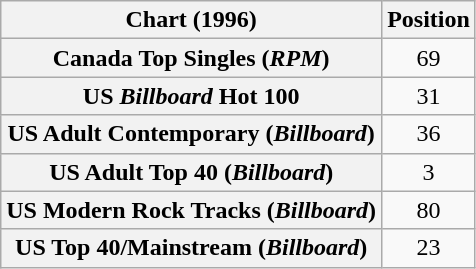<table class="wikitable sortable plainrowheaders" style="text-align:center">
<tr>
<th>Chart (1996)</th>
<th>Position</th>
</tr>
<tr>
<th scope="row">Canada Top Singles (<em>RPM</em>)</th>
<td>69</td>
</tr>
<tr>
<th scope="row">US <em>Billboard</em> Hot 100</th>
<td>31</td>
</tr>
<tr>
<th scope="row">US Adult Contemporary (<em>Billboard</em>)</th>
<td>36</td>
</tr>
<tr>
<th scope="row">US Adult Top 40 (<em>Billboard</em>)</th>
<td>3</td>
</tr>
<tr>
<th scope="row">US Modern Rock Tracks (<em>Billboard</em>)</th>
<td>80</td>
</tr>
<tr>
<th scope="row">US Top 40/Mainstream (<em>Billboard</em>)</th>
<td>23</td>
</tr>
</table>
